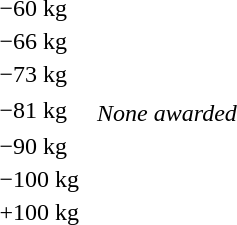<table>
<tr>
<td rowspan=2>−60 kg</td>
<td rowspan=2></td>
<td rowspan=2></td>
<td></td>
</tr>
<tr>
<td></td>
</tr>
<tr>
<td rowspan=2>−66 kg</td>
<td rowspan=2></td>
<td rowspan=2></td>
<td></td>
</tr>
<tr>
<td></td>
</tr>
<tr>
<td rowspan=2>−73 kg</td>
<td rowspan=2></td>
<td rowspan=2></td>
<td></td>
</tr>
<tr>
<td></td>
</tr>
<tr>
<td rowspan=2>−81 kg</td>
<td rowspan=2></td>
<td rowspan=2></td>
<td></td>
</tr>
<tr>
<td><em>None awarded</em></td>
</tr>
<tr>
<td rowspan=2>−90 kg</td>
<td rowspan=2></td>
<td rowspan=2></td>
<td></td>
</tr>
<tr>
<td></td>
</tr>
<tr>
<td rowspan=2>−100 kg</td>
<td rowspan=2></td>
<td rowspan=2></td>
<td></td>
</tr>
<tr>
<td></td>
</tr>
<tr>
<td rowspan=2>+100 kg</td>
<td rowspan=2></td>
<td rowspan=2></td>
<td></td>
</tr>
<tr>
<td></td>
</tr>
</table>
